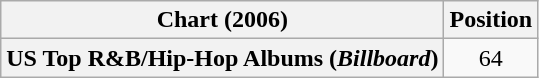<table class="wikitable plainrowheaders" style="text-align:center">
<tr>
<th scope="col">Chart (2006)</th>
<th scope="col">Position</th>
</tr>
<tr>
<th scope="row">US Top R&B/Hip-Hop Albums (<em>Billboard</em>)</th>
<td>64</td>
</tr>
</table>
